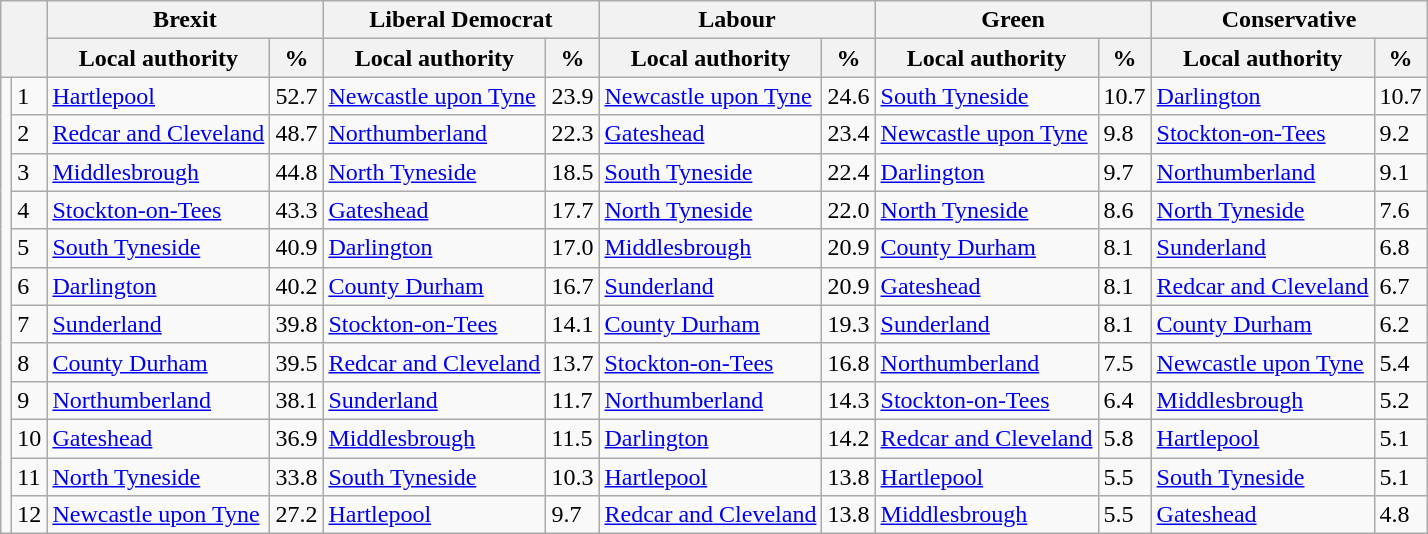<table class="wikitable">
<tr>
<th colspan="2" rowspan="2"></th>
<th colspan="2">Brexit</th>
<th colspan="2">Liberal Democrat</th>
<th colspan="2">Labour</th>
<th colspan="2">Green</th>
<th colspan="2">Conservative</th>
</tr>
<tr>
<th style="text-align:center;">Local authority</th>
<th style="text-align:center;">%</th>
<th>Local authority</th>
<th>%</th>
<th>Local authority</th>
<th>%</th>
<th>Local authority</th>
<th>%</th>
<th>Local authority</th>
<th>%</th>
</tr>
<tr>
<td rowspan="12"></td>
<td>1</td>
<td><a href='#'>Hartlepool</a></td>
<td>52.7</td>
<td><a href='#'>Newcastle upon Tyne</a></td>
<td>23.9</td>
<td><a href='#'>Newcastle upon Tyne</a></td>
<td>24.6</td>
<td><a href='#'>South Tyneside</a></td>
<td>10.7</td>
<td><a href='#'>Darlington</a></td>
<td>10.7</td>
</tr>
<tr>
<td>2</td>
<td><a href='#'>Redcar and Cleveland</a></td>
<td>48.7</td>
<td><a href='#'>Northumberland</a></td>
<td>22.3</td>
<td><a href='#'>Gateshead</a></td>
<td>23.4</td>
<td><a href='#'>Newcastle upon Tyne</a></td>
<td>9.8</td>
<td><a href='#'>Stockton-on-Tees</a></td>
<td>9.2</td>
</tr>
<tr>
<td>3</td>
<td><a href='#'>Middlesbrough</a></td>
<td>44.8</td>
<td><a href='#'>North Tyneside</a></td>
<td>18.5</td>
<td><a href='#'>South Tyneside</a></td>
<td>22.4</td>
<td><a href='#'>Darlington</a></td>
<td>9.7</td>
<td><a href='#'>Northumberland</a></td>
<td>9.1</td>
</tr>
<tr>
<td>4</td>
<td><a href='#'>Stockton-on-Tees</a></td>
<td>43.3</td>
<td><a href='#'>Gateshead</a></td>
<td>17.7</td>
<td><a href='#'>North Tyneside</a></td>
<td>22.0</td>
<td><a href='#'>North Tyneside</a></td>
<td>8.6</td>
<td><a href='#'>North Tyneside</a></td>
<td>7.6</td>
</tr>
<tr>
<td>5</td>
<td><a href='#'>South Tyneside</a></td>
<td>40.9</td>
<td><a href='#'>Darlington</a></td>
<td>17.0</td>
<td><a href='#'>Middlesbrough</a></td>
<td>20.9</td>
<td><a href='#'>County Durham</a></td>
<td>8.1</td>
<td><a href='#'>Sunderland</a></td>
<td>6.8</td>
</tr>
<tr>
<td>6</td>
<td><a href='#'>Darlington</a></td>
<td>40.2</td>
<td><a href='#'>County Durham</a></td>
<td>16.7</td>
<td><a href='#'>Sunderland</a></td>
<td>20.9</td>
<td><a href='#'>Gateshead</a></td>
<td>8.1</td>
<td><a href='#'>Redcar and Cleveland</a></td>
<td>6.7</td>
</tr>
<tr>
<td>7</td>
<td><a href='#'>Sunderland</a></td>
<td>39.8</td>
<td><a href='#'>Stockton-on-Tees</a></td>
<td>14.1</td>
<td><a href='#'>County Durham</a></td>
<td>19.3</td>
<td><a href='#'>Sunderland</a></td>
<td>8.1</td>
<td><a href='#'>County Durham</a></td>
<td>6.2</td>
</tr>
<tr>
<td>8</td>
<td><a href='#'>County Durham</a></td>
<td>39.5</td>
<td><a href='#'>Redcar and Cleveland</a></td>
<td>13.7</td>
<td><a href='#'>Stockton-on-Tees</a></td>
<td>16.8</td>
<td><a href='#'>Northumberland</a></td>
<td>7.5</td>
<td><a href='#'>Newcastle upon Tyne</a></td>
<td>5.4</td>
</tr>
<tr>
<td>9</td>
<td><a href='#'>Northumberland</a></td>
<td>38.1</td>
<td><a href='#'>Sunderland</a></td>
<td>11.7</td>
<td><a href='#'>Northumberland</a></td>
<td>14.3</td>
<td><a href='#'>Stockton-on-Tees</a></td>
<td>6.4</td>
<td><a href='#'>Middlesbrough</a></td>
<td>5.2</td>
</tr>
<tr>
<td>10</td>
<td><a href='#'>Gateshead</a></td>
<td>36.9</td>
<td><a href='#'>Middlesbrough</a></td>
<td>11.5</td>
<td><a href='#'>Darlington</a></td>
<td>14.2</td>
<td><a href='#'>Redcar and Cleveland</a></td>
<td>5.8</td>
<td><a href='#'>Hartlepool</a></td>
<td>5.1</td>
</tr>
<tr>
<td>11</td>
<td><a href='#'>North Tyneside</a></td>
<td>33.8</td>
<td><a href='#'>South Tyneside</a></td>
<td>10.3</td>
<td><a href='#'>Hartlepool</a></td>
<td>13.8</td>
<td><a href='#'>Hartlepool</a></td>
<td>5.5</td>
<td><a href='#'>South Tyneside</a></td>
<td>5.1</td>
</tr>
<tr>
<td>12</td>
<td><a href='#'>Newcastle upon Tyne</a></td>
<td>27.2</td>
<td><a href='#'>Hartlepool</a></td>
<td>9.7</td>
<td><a href='#'>Redcar and Cleveland</a></td>
<td>13.8</td>
<td><a href='#'>Middlesbrough</a></td>
<td>5.5</td>
<td><a href='#'>Gateshead</a></td>
<td>4.8</td>
</tr>
</table>
